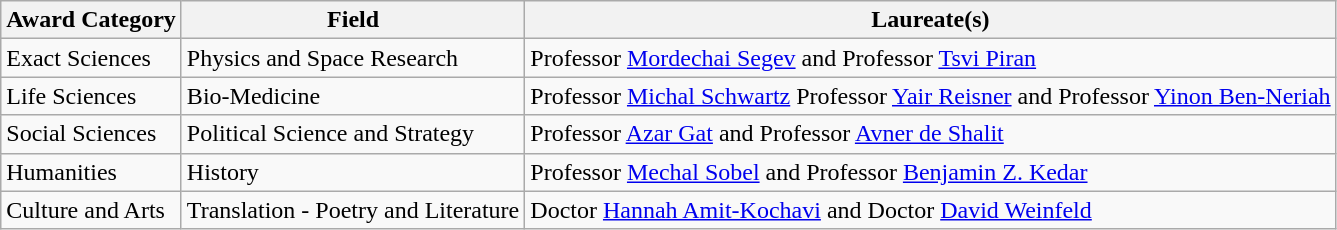<table class="wikitable">
<tr>
<th>Award Category</th>
<th>Field</th>
<th>Laureate(s)</th>
</tr>
<tr>
<td>Exact Sciences</td>
<td>Physics and Space Research</td>
<td>Professor <a href='#'>Mordechai Segev</a> and Professor <a href='#'>Tsvi Piran</a></td>
</tr>
<tr>
<td>Life Sciences</td>
<td>Bio-Medicine</td>
<td>Professor <a href='#'>Michal Schwartz</a> Professor <a href='#'>Yair Reisner</a> and Professor <a href='#'>Yinon Ben-Neriah</a></td>
</tr>
<tr>
<td>Social Sciences</td>
<td>Political Science and Strategy</td>
<td>Professor <a href='#'>Azar Gat</a> and Professor <a href='#'>Avner de Shalit</a></td>
</tr>
<tr>
<td>Humanities</td>
<td>History</td>
<td>Professor <a href='#'>Mechal Sobel</a> and Professor <a href='#'>Benjamin Z. Kedar</a></td>
</tr>
<tr>
<td>Culture and Arts</td>
<td>Translation - Poetry and Literature</td>
<td>Doctor <a href='#'>Hannah Amit-Kochavi</a> and Doctor <a href='#'>David Weinfeld</a></td>
</tr>
</table>
